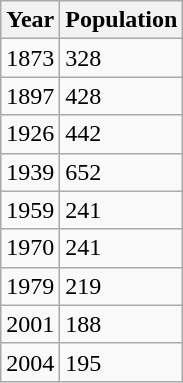<table class="wikitable">
<tr>
<th>Year</th>
<th>Population</th>
</tr>
<tr>
<td>1873</td>
<td>328</td>
</tr>
<tr>
<td>1897</td>
<td>428</td>
</tr>
<tr>
<td>1926</td>
<td>442</td>
</tr>
<tr>
<td>1939</td>
<td>652</td>
</tr>
<tr>
<td>1959</td>
<td>241</td>
</tr>
<tr>
<td>1970</td>
<td>241</td>
</tr>
<tr>
<td>1979</td>
<td>219</td>
</tr>
<tr>
<td>2001</td>
<td>188</td>
</tr>
<tr>
<td>2004</td>
<td>195</td>
</tr>
</table>
